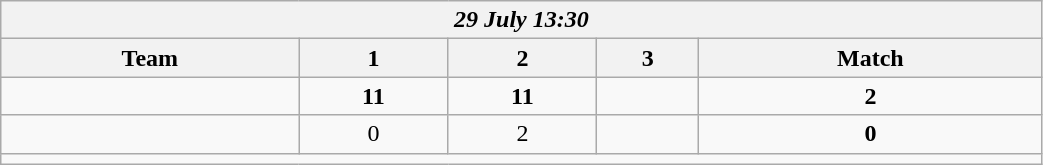<table class=wikitable style="text-align:center; width: 55%">
<tr>
<th colspan=10><em>29 July 13:30</em></th>
</tr>
<tr>
<th>Team</th>
<th>1</th>
<th>2</th>
<th>3</th>
<th>Match</th>
</tr>
<tr>
<td align=left><strong><br></strong></td>
<td><strong>11</strong></td>
<td><strong>11</strong></td>
<td></td>
<td><strong>2</strong></td>
</tr>
<tr>
<td align=left><br></td>
<td>0</td>
<td>2</td>
<td></td>
<td><strong>0</strong></td>
</tr>
<tr>
<td colspan=10></td>
</tr>
</table>
